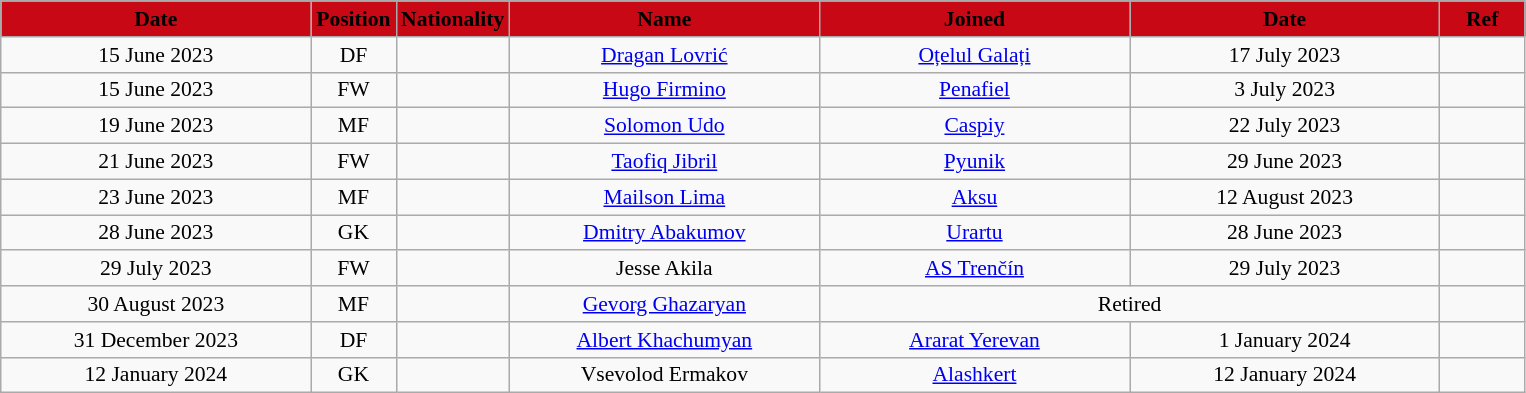<table class="wikitable"  style="text-align:center; font-size:90%; ">
<tr>
<th style="background:#C80815; color:black; width:200px;">Date</th>
<th style="background:#C80815; color:black; width:50px;">Position</th>
<th style="background:#C80815; color:black; width:50px;">Nationality</th>
<th style="background:#C80815; color:black; width:200px;">Name</th>
<th style="background:#C80815; color:black; width:200px;">Joined</th>
<th style="background:#C80815; color:black; width:200px;">Date</th>
<th style="background:#C80815; color:black; width:50px;">Ref</th>
</tr>
<tr>
<td>15 June 2023</td>
<td>DF</td>
<td></td>
<td><a href='#'>Dragan Lovrić</a></td>
<td><a href='#'>Oțelul Galați</a></td>
<td>17 July 2023</td>
<td></td>
</tr>
<tr>
<td>15 June 2023</td>
<td>FW</td>
<td></td>
<td><a href='#'>Hugo Firmino</a></td>
<td><a href='#'>Penafiel</a></td>
<td>3 July 2023</td>
<td></td>
</tr>
<tr>
<td>19 June 2023</td>
<td>MF</td>
<td></td>
<td><a href='#'>Solomon Udo</a></td>
<td><a href='#'>Caspiy</a></td>
<td>22 July 2023</td>
<td></td>
</tr>
<tr>
<td>21 June 2023</td>
<td>FW</td>
<td></td>
<td><a href='#'>Taofiq Jibril</a></td>
<td><a href='#'>Pyunik</a></td>
<td>29 June 2023</td>
<td></td>
</tr>
<tr>
<td>23 June 2023</td>
<td>MF</td>
<td></td>
<td><a href='#'>Mailson Lima</a></td>
<td><a href='#'>Aksu</a></td>
<td>12 August 2023</td>
<td></td>
</tr>
<tr>
<td>28 June 2023</td>
<td>GK</td>
<td></td>
<td><a href='#'>Dmitry Abakumov</a></td>
<td><a href='#'>Urartu</a></td>
<td>28 June 2023</td>
<td></td>
</tr>
<tr>
<td>29 July 2023</td>
<td>FW</td>
<td></td>
<td>Jesse Akila</td>
<td><a href='#'>AS Trenčín</a></td>
<td>29 July 2023</td>
<td></td>
</tr>
<tr>
<td>30 August 2023</td>
<td>MF</td>
<td></td>
<td><a href='#'>Gevorg Ghazaryan</a></td>
<td colspan="2">Retired</td>
<td></td>
</tr>
<tr>
<td>31 December 2023</td>
<td>DF</td>
<td></td>
<td><a href='#'>Albert Khachumyan</a></td>
<td><a href='#'>Ararat Yerevan</a></td>
<td>1 January 2024</td>
<td></td>
</tr>
<tr>
<td>12 January 2024</td>
<td>GK</td>
<td></td>
<td>Vsevolod Ermakov</td>
<td><a href='#'>Alashkert</a></td>
<td>12 January 2024</td>
<td></td>
</tr>
</table>
